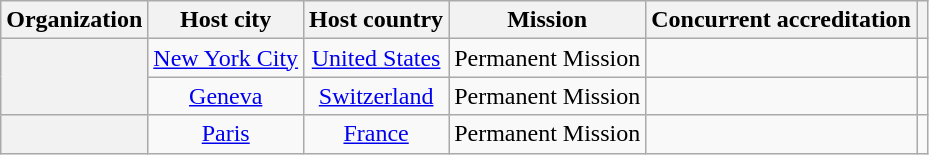<table class="wikitable plainrowheaders" style="text-align:center;">
<tr>
<th scope="col">Organization</th>
<th scope="col">Host city</th>
<th scope="col">Host country</th>
<th scope="col">Mission</th>
<th scope="col">Concurrent accreditation</th>
<th scope="col"></th>
</tr>
<tr>
<th scope="row" rowspan="2"></th>
<td><a href='#'>New York City</a></td>
<td><a href='#'>United States</a></td>
<td>Permanent Mission</td>
<td></td>
<td></td>
</tr>
<tr>
<td><a href='#'>Geneva</a></td>
<td><a href='#'>Switzerland</a></td>
<td>Permanent Mission</td>
<td></td>
<td></td>
</tr>
<tr>
<th scope="row"></th>
<td><a href='#'>Paris</a></td>
<td><a href='#'>France</a></td>
<td>Permanent Mission</td>
<td></td>
<td></td>
</tr>
</table>
